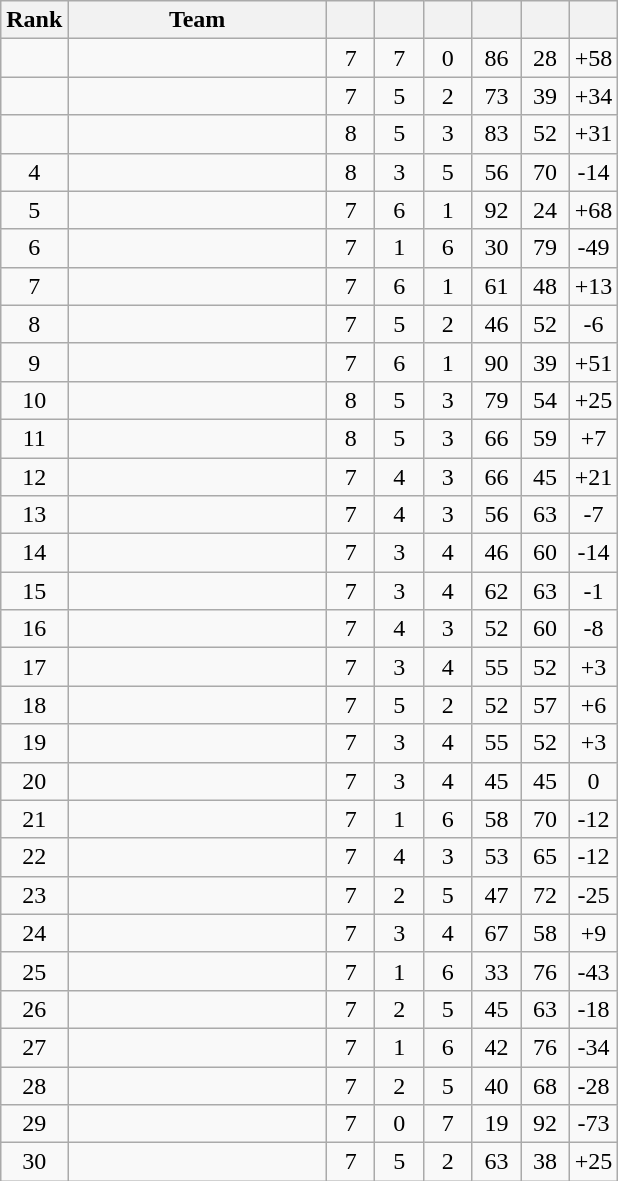<table class="wikitable sortable" style="text-align:center;">
<tr bc=gold>
<th>Rank</th>
<th width=165>Team</th>
<th width=25></th>
<th width=25></th>
<th width=25></th>
<th width=25></th>
<th width=25></th>
<th width=25><br></th>
</tr>
<tr>
<td></td>
<td align=left></td>
<td>7</td>
<td>7</td>
<td>0</td>
<td>86</td>
<td>28</td>
<td>+58</td>
</tr>
<tr>
<td></td>
<td align=left></td>
<td>7</td>
<td>5</td>
<td>2</td>
<td>73</td>
<td>39</td>
<td>+34</td>
</tr>
<tr>
<td></td>
<td align=left></td>
<td>8</td>
<td>5</td>
<td>3</td>
<td>83</td>
<td>52</td>
<td>+31</td>
</tr>
<tr>
<td>4</td>
<td align=left></td>
<td>8</td>
<td>3</td>
<td>5</td>
<td>56</td>
<td>70</td>
<td>-14</td>
</tr>
<tr>
<td>5</td>
<td align=left></td>
<td>7</td>
<td>6</td>
<td>1</td>
<td>92</td>
<td>24</td>
<td>+68</td>
</tr>
<tr>
<td>6</td>
<td align=left></td>
<td>7</td>
<td>1</td>
<td>6</td>
<td>30</td>
<td>79</td>
<td>-49</td>
</tr>
<tr>
<td>7</td>
<td align=left></td>
<td>7</td>
<td>6</td>
<td>1</td>
<td>61</td>
<td>48</td>
<td>+13</td>
</tr>
<tr>
<td>8</td>
<td align=left></td>
<td>7</td>
<td>5</td>
<td>2</td>
<td>46</td>
<td>52</td>
<td>-6</td>
</tr>
<tr>
<td>9</td>
<td align=left></td>
<td>7</td>
<td>6</td>
<td>1</td>
<td>90</td>
<td>39</td>
<td>+51</td>
</tr>
<tr>
<td>10</td>
<td align=left></td>
<td>8</td>
<td>5</td>
<td>3</td>
<td>79</td>
<td>54</td>
<td>+25</td>
</tr>
<tr>
<td>11</td>
<td align=left></td>
<td>8</td>
<td>5</td>
<td>3</td>
<td>66</td>
<td>59</td>
<td>+7</td>
</tr>
<tr>
<td>12</td>
<td align=left></td>
<td>7</td>
<td>4</td>
<td>3</td>
<td>66</td>
<td>45</td>
<td>+21</td>
</tr>
<tr>
<td>13</td>
<td align=left></td>
<td>7</td>
<td>4</td>
<td>3</td>
<td>56</td>
<td>63</td>
<td>-7</td>
</tr>
<tr>
<td>14</td>
<td align=left></td>
<td>7</td>
<td>3</td>
<td>4</td>
<td>46</td>
<td>60</td>
<td>-14</td>
</tr>
<tr>
<td>15</td>
<td align=left></td>
<td>7</td>
<td>3</td>
<td>4</td>
<td>62</td>
<td>63</td>
<td>-1</td>
</tr>
<tr>
<td>16</td>
<td align=left></td>
<td>7</td>
<td>4</td>
<td>3</td>
<td>52</td>
<td>60</td>
<td>-8</td>
</tr>
<tr>
<td>17</td>
<td align=left></td>
<td>7</td>
<td>3</td>
<td>4</td>
<td>55</td>
<td>52</td>
<td>+3</td>
</tr>
<tr>
<td>18</td>
<td align=left></td>
<td>7</td>
<td>5</td>
<td>2</td>
<td>52</td>
<td>57</td>
<td>+6</td>
</tr>
<tr>
<td>19</td>
<td align=left></td>
<td>7</td>
<td>3</td>
<td>4</td>
<td>55</td>
<td>52</td>
<td>+3</td>
</tr>
<tr>
<td>20</td>
<td align=left></td>
<td>7</td>
<td>3</td>
<td>4</td>
<td>45</td>
<td>45</td>
<td>0</td>
</tr>
<tr>
<td>21</td>
<td align=left></td>
<td>7</td>
<td>1</td>
<td>6</td>
<td>58</td>
<td>70</td>
<td>-12</td>
</tr>
<tr>
<td>22</td>
<td align=left></td>
<td>7</td>
<td>4</td>
<td>3</td>
<td>53</td>
<td>65</td>
<td>-12</td>
</tr>
<tr>
<td>23</td>
<td align=left></td>
<td>7</td>
<td>2</td>
<td>5</td>
<td>47</td>
<td>72</td>
<td>-25</td>
</tr>
<tr>
<td>24</td>
<td align=left></td>
<td>7</td>
<td>3</td>
<td>4</td>
<td>67</td>
<td>58</td>
<td>+9</td>
</tr>
<tr>
<td>25</td>
<td align=left></td>
<td>7</td>
<td>1</td>
<td>6</td>
<td>33</td>
<td>76</td>
<td>-43</td>
</tr>
<tr>
<td>26</td>
<td align=left></td>
<td>7</td>
<td>2</td>
<td>5</td>
<td>45</td>
<td>63</td>
<td>-18</td>
</tr>
<tr>
<td>27</td>
<td align=left></td>
<td>7</td>
<td>1</td>
<td>6</td>
<td>42</td>
<td>76</td>
<td>-34</td>
</tr>
<tr>
<td>28</td>
<td align=left></td>
<td>7</td>
<td>2</td>
<td>5</td>
<td>40</td>
<td>68</td>
<td>-28</td>
</tr>
<tr>
<td>29</td>
<td align=left></td>
<td>7</td>
<td>0</td>
<td>7</td>
<td>19</td>
<td>92</td>
<td>-73</td>
</tr>
<tr>
<td>30</td>
<td align=left></td>
<td>7</td>
<td>5</td>
<td>2</td>
<td>63</td>
<td>38</td>
<td>+25</td>
</tr>
</table>
